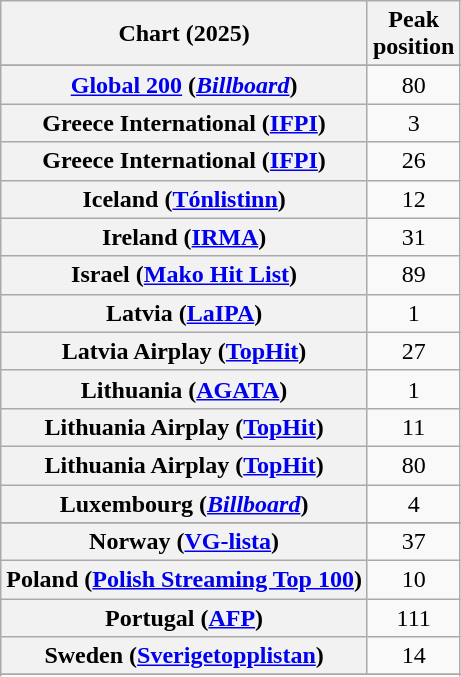<table class="wikitable sortable plainrowheaders" style="text-align:center">
<tr>
<th scope="col">Chart (2025)</th>
<th scope="col">Peak<br>position</th>
</tr>
<tr>
</tr>
<tr>
</tr>
<tr>
</tr>
<tr>
<th scope="row"><a href='#'>Global 200</a> (<em><a href='#'>Billboard</a></em>)</th>
<td>80</td>
</tr>
<tr>
<th scope="row">Greece International (<a href='#'>IFPI</a>)</th>
<td>3</td>
</tr>
<tr>
<th scope="row">Greece International (<a href='#'>IFPI</a>)<br><em></em></th>
<td>26</td>
</tr>
<tr>
<th scope="row">Iceland (<a href='#'>Tónlistinn</a>)</th>
<td>12</td>
</tr>
<tr>
<th scope="row">Ireland (<a href='#'>IRMA</a>)</th>
<td>31</td>
</tr>
<tr>
<th scope="row">Israel (<a href='#'>Mako Hit List</a>)</th>
<td>89</td>
</tr>
<tr>
<th scope="row">Latvia (<a href='#'>LaIPA</a>)</th>
<td>1</td>
</tr>
<tr>
<th scope="row">Latvia Airplay (<a href='#'>TopHit</a>)</th>
<td>27</td>
</tr>
<tr>
<th scope="row">Lithuania (<a href='#'>AGATA</a>)</th>
<td>1</td>
</tr>
<tr>
<th scope="row">Lithuania Airplay (<a href='#'>TopHit</a>)</th>
<td>11</td>
</tr>
<tr>
<th scope="row">Lithuania Airplay (<a href='#'>TopHit</a>)<br><em></em></th>
<td>80</td>
</tr>
<tr>
<th scope="row">Luxembourg (<em><a href='#'>Billboard</a></em>)</th>
<td>4</td>
</tr>
<tr>
</tr>
<tr>
<th scope="row">Norway (<a href='#'>VG-lista</a>)</th>
<td>37</td>
</tr>
<tr>
<th scope="row">Poland (<a href='#'>Polish Streaming Top 100</a>)</th>
<td>10</td>
</tr>
<tr>
<th scope="row">Portugal (<a href='#'>AFP</a>)</th>
<td>111</td>
</tr>
<tr>
<th scope="row">Sweden (<a href='#'>Sverigetopplistan</a>)</th>
<td>14</td>
</tr>
<tr>
</tr>
<tr>
</tr>
<tr>
</tr>
<tr>
</tr>
</table>
